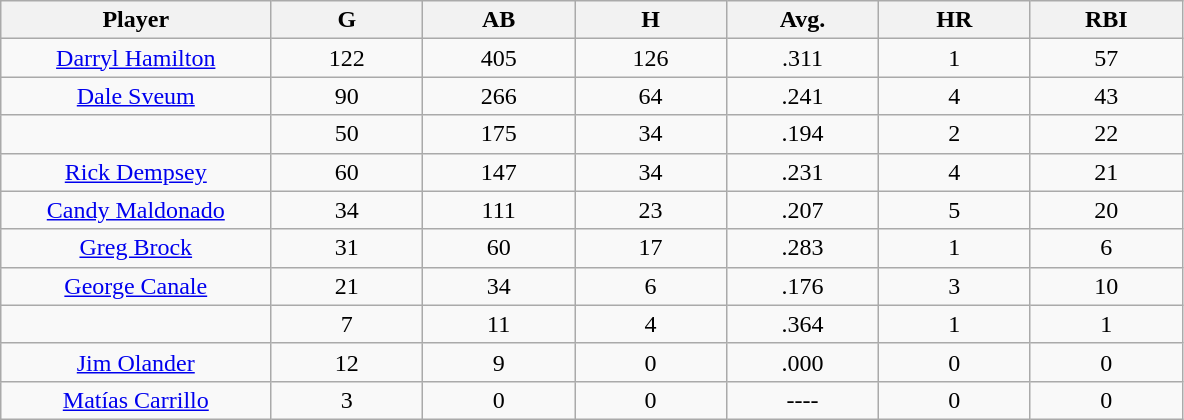<table class="wikitable sortable">
<tr>
<th bgcolor="#DDDDFF" width="16%">Player</th>
<th bgcolor="#DDDDFF" width="9%">G</th>
<th bgcolor="#DDDDFF" width="9%">AB</th>
<th bgcolor="#DDDDFF" width="9%">H</th>
<th bgcolor="#DDDDFF" width="9%">Avg.</th>
<th bgcolor="#DDDDFF" width="9%">HR</th>
<th bgcolor="#DDDDFF" width="9%">RBI</th>
</tr>
<tr align="center">
<td><a href='#'>Darryl Hamilton</a></td>
<td>122</td>
<td>405</td>
<td>126</td>
<td>.311</td>
<td>1</td>
<td>57</td>
</tr>
<tr align="center">
<td><a href='#'>Dale Sveum</a></td>
<td>90</td>
<td>266</td>
<td>64</td>
<td>.241</td>
<td>4</td>
<td>43</td>
</tr>
<tr align="center">
<td></td>
<td>50</td>
<td>175</td>
<td>34</td>
<td>.194</td>
<td>2</td>
<td>22</td>
</tr>
<tr align="center">
<td><a href='#'>Rick Dempsey</a></td>
<td>60</td>
<td>147</td>
<td>34</td>
<td>.231</td>
<td>4</td>
<td>21</td>
</tr>
<tr align="center">
<td><a href='#'>Candy Maldonado</a></td>
<td>34</td>
<td>111</td>
<td>23</td>
<td>.207</td>
<td>5</td>
<td>20</td>
</tr>
<tr align="center">
<td><a href='#'>Greg Brock</a></td>
<td>31</td>
<td>60</td>
<td>17</td>
<td>.283</td>
<td>1</td>
<td>6</td>
</tr>
<tr align="center">
<td><a href='#'>George Canale</a></td>
<td>21</td>
<td>34</td>
<td>6</td>
<td>.176</td>
<td>3</td>
<td>10</td>
</tr>
<tr align="center">
<td></td>
<td>7</td>
<td>11</td>
<td>4</td>
<td>.364</td>
<td>1</td>
<td>1</td>
</tr>
<tr align="center">
<td><a href='#'>Jim Olander</a></td>
<td>12</td>
<td>9</td>
<td>0</td>
<td>.000</td>
<td>0</td>
<td>0</td>
</tr>
<tr align="center">
<td><a href='#'>Matías Carrillo</a></td>
<td>3</td>
<td>0</td>
<td>0</td>
<td>----</td>
<td>0</td>
<td>0</td>
</tr>
</table>
